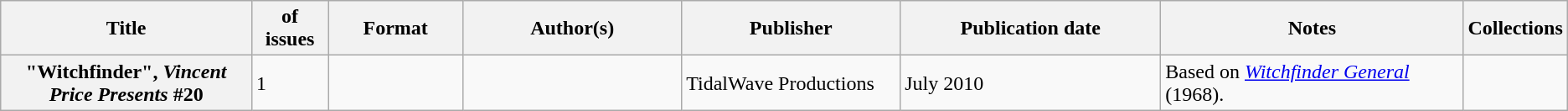<table class="wikitable">
<tr>
<th>Title</th>
<th style="width:40pt"> of issues</th>
<th style="width:75pt">Format</th>
<th style="width:125pt">Author(s)</th>
<th style="width:125pt">Publisher</th>
<th style="width:150pt">Publication date</th>
<th style="width:175pt">Notes</th>
<th>Collections</th>
</tr>
<tr>
<th>"Witchfinder", <em>Vincent Price Presents</em> #20</th>
<td>1</td>
<td></td>
<td></td>
<td>TidalWave Productions</td>
<td>July 2010</td>
<td>Based on <em><a href='#'>Witchfinder General</a></em> (1968).</td>
<td></td>
</tr>
</table>
